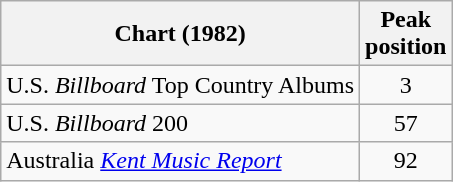<table class="wikitable">
<tr>
<th>Chart (1982)</th>
<th>Peak<br>position</th>
</tr>
<tr>
<td>U.S. <em>Billboard</em> Top Country Albums</td>
<td align="center">3</td>
</tr>
<tr>
<td>U.S. <em>Billboard</em> 200</td>
<td align="center">57</td>
</tr>
<tr>
<td>Australia <em><a href='#'>Kent Music Report</a></em></td>
<td align="center">92</td>
</tr>
</table>
